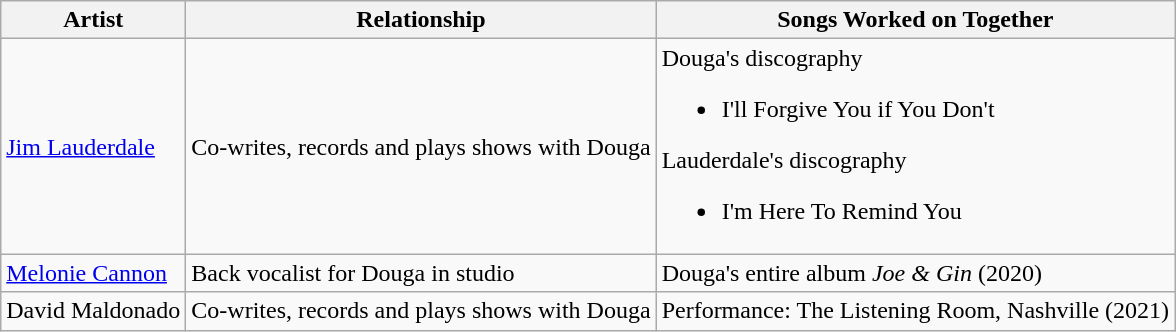<table class="wikitable">
<tr>
<th>Artist</th>
<th>Relationship</th>
<th>Songs Worked on Together</th>
</tr>
<tr>
<td><a href='#'>Jim Lauderdale</a></td>
<td>Co-writes, records and plays shows with Douga</td>
<td>Douga's discography<br><ul><li>I'll Forgive You if You Don't</li></ul>Lauderdale's discography<ul><li>I'm Here To Remind You</li></ul></td>
</tr>
<tr>
<td><a href='#'>Melonie Cannon</a></td>
<td>Back vocalist for Douga in studio</td>
<td>Douga's entire album <em>Joe & Gin</em> (2020)</td>
</tr>
<tr>
<td>David Maldonado</td>
<td>Co-writes, records and plays shows with Douga</td>
<td>Performance: The Listening Room, Nashville (2021)</td>
</tr>
</table>
